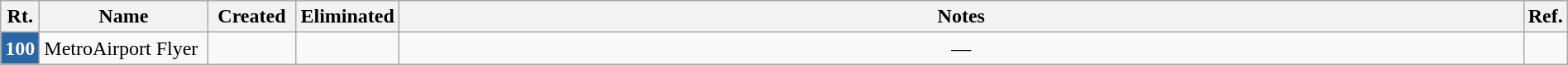<table class="wikitable mw-collapsible mw-collapsed sortable" style="text-align: center; width:100%;">
<tr>
<th scope="col" style="width: 1.5em;">Rt.</th>
<th scope="col" style="width: 8em;">Name</th>
<th scope="col" style="width: 4em;">Created</th>
<th scope="col" style="width: 4em;">Eliminated</th>
<th class="unsortable">Notes</th>
<th scope="col" style="width: 1em;" class="unsortable">Ref.</th>
</tr>
<tr>
<th style="background: #2C67A5; color:#FFFFFF;">100</th>
<td align="left">MetroAirport Flyer</td>
<td></td>
<td></td>
<td>—</td>
</tr>
</table>
